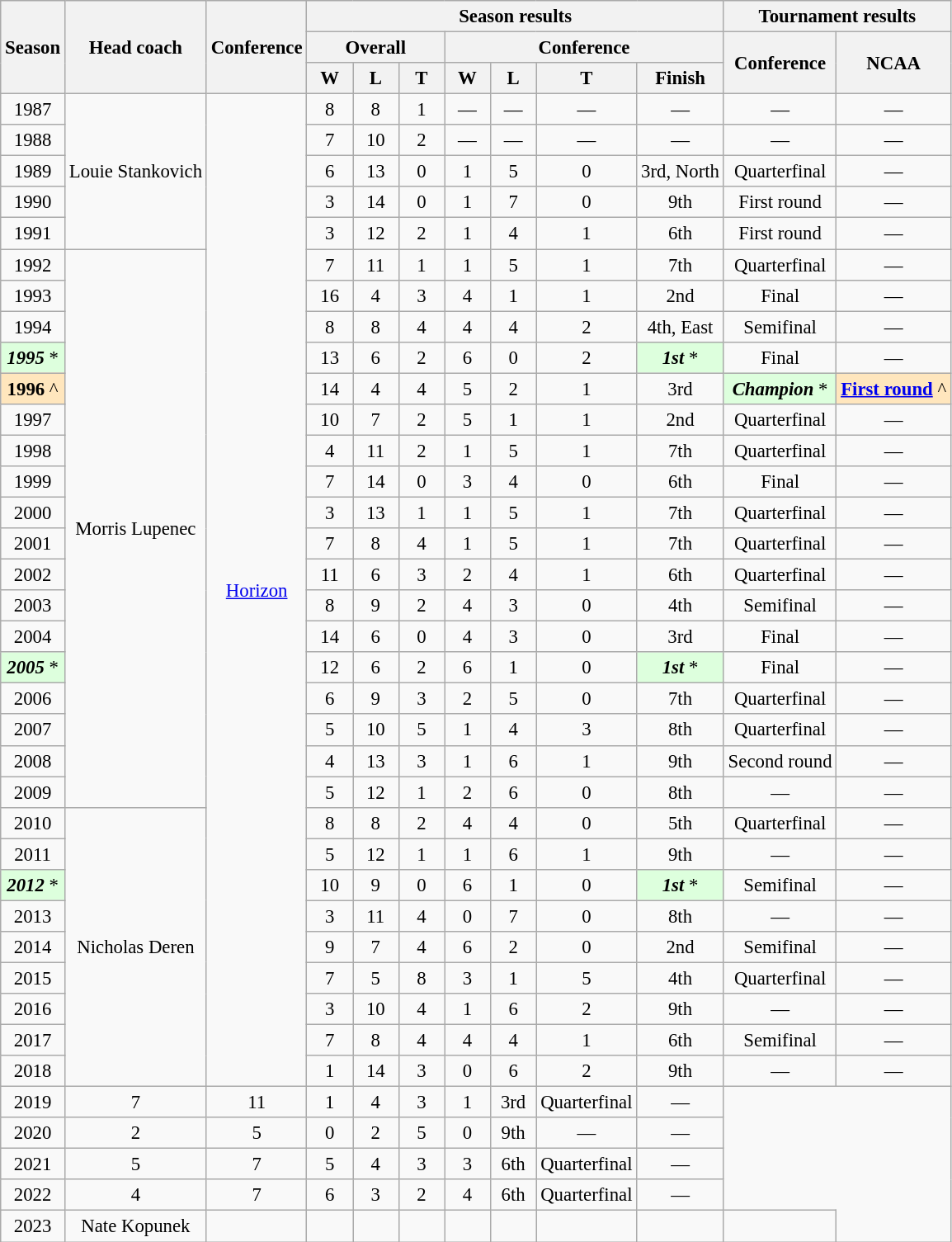<table class="wikitable" style="font-size: 95%; text-align:center;">
<tr>
<th rowspan=3>Season</th>
<th rowspan=3>Head coach</th>
<th rowspan=3>Conference</th>
<th colspan=7>Season results</th>
<th colspan=2>Tournament results</th>
</tr>
<tr>
<th colspan=3>Overall</th>
<th colspan=4>Conference</th>
<th rowspan=2>Conference</th>
<th rowspan=2>NCAA</th>
</tr>
<tr>
<th width=30>W</th>
<th width=30>L</th>
<th width=30>T</th>
<th width=30>W</th>
<th width=30>L</th>
<th width=30>T</th>
<th>Finish</th>
</tr>
<tr>
<td>1987</td>
<td rowspan="5">Louie Stankovich</td>
<td rowspan="32"><a href='#'>Horizon</a></td>
<td>8</td>
<td>8</td>
<td>1</td>
<td>—</td>
<td>—</td>
<td>—</td>
<td>—</td>
<td>—</td>
<td>—</td>
</tr>
<tr>
<td>1988</td>
<td>7</td>
<td>10</td>
<td>2</td>
<td>—</td>
<td>—</td>
<td>—</td>
<td>—</td>
<td>—</td>
<td>—</td>
</tr>
<tr>
<td>1989</td>
<td>6</td>
<td>13</td>
<td>0</td>
<td>1</td>
<td>5</td>
<td>0</td>
<td>3rd, North</td>
<td>Quarterfinal</td>
<td>—</td>
</tr>
<tr>
<td>1990</td>
<td>3</td>
<td>14</td>
<td>0</td>
<td>1</td>
<td>7</td>
<td>0</td>
<td>9th</td>
<td>First round</td>
<td>—</td>
</tr>
<tr>
<td>1991</td>
<td>3</td>
<td>12</td>
<td>2</td>
<td>1</td>
<td>4</td>
<td>1</td>
<td>6th</td>
<td>First round</td>
<td>—</td>
</tr>
<tr>
<td>1992</td>
<td rowspan="18">Morris Lupenec</td>
<td>7</td>
<td>11</td>
<td>1</td>
<td>1</td>
<td>5</td>
<td>1</td>
<td>7th</td>
<td>Quarterfinal</td>
<td>—</td>
</tr>
<tr>
<td>1993</td>
<td>16</td>
<td>4</td>
<td>3</td>
<td>4</td>
<td>1</td>
<td>1</td>
<td>2nd</td>
<td>Final</td>
<td>—</td>
</tr>
<tr>
<td>1994</td>
<td>8</td>
<td>8</td>
<td>4</td>
<td>4</td>
<td>4</td>
<td>2</td>
<td>4th, East</td>
<td>Semifinal</td>
<td>—</td>
</tr>
<tr>
<td bgcolor="#ddffdd"><strong><em>1995</em></strong> *</td>
<td>13</td>
<td>6</td>
<td>2</td>
<td>6</td>
<td>0</td>
<td>2</td>
<td bgcolor="#ddffdd"><strong><em>1st</em></strong> *</td>
<td>Final</td>
<td>—</td>
</tr>
<tr>
<td bgcolor="#ffe6bd"><strong>1996</strong> ^</td>
<td>14</td>
<td>4</td>
<td>4</td>
<td>5</td>
<td>2</td>
<td>1</td>
<td>3rd</td>
<td bgcolor="#ddffdd"><strong><em>Champion</em></strong> *</td>
<td bgcolor="#ffe6bd"><strong><a href='#'>First round</a></strong> ^</td>
</tr>
<tr>
<td>1997</td>
<td>10</td>
<td>7</td>
<td>2</td>
<td>5</td>
<td>1</td>
<td>1</td>
<td>2nd</td>
<td>Quarterfinal</td>
<td>—</td>
</tr>
<tr>
<td>1998</td>
<td>4</td>
<td>11</td>
<td>2</td>
<td>1</td>
<td>5</td>
<td>1</td>
<td>7th</td>
<td>Quarterfinal</td>
<td>—</td>
</tr>
<tr>
<td>1999</td>
<td>7</td>
<td>14</td>
<td>0</td>
<td>3</td>
<td>4</td>
<td>0</td>
<td>6th</td>
<td>Final</td>
<td>—</td>
</tr>
<tr>
<td>2000</td>
<td>3</td>
<td>13</td>
<td>1</td>
<td>1</td>
<td>5</td>
<td>1</td>
<td>7th</td>
<td>Quarterfinal</td>
<td>—</td>
</tr>
<tr>
<td>2001</td>
<td>7</td>
<td>8</td>
<td>4</td>
<td>1</td>
<td>5</td>
<td>1</td>
<td>7th</td>
<td>Quarterfinal</td>
<td>—</td>
</tr>
<tr>
<td>2002</td>
<td>11</td>
<td>6</td>
<td>3</td>
<td>2</td>
<td>4</td>
<td>1</td>
<td>6th</td>
<td>Quarterfinal</td>
<td>—</td>
</tr>
<tr>
<td>2003</td>
<td>8</td>
<td>9</td>
<td>2</td>
<td>4</td>
<td>3</td>
<td>0</td>
<td>4th</td>
<td>Semifinal</td>
<td>—</td>
</tr>
<tr>
<td>2004</td>
<td>14</td>
<td>6</td>
<td>0</td>
<td>4</td>
<td>3</td>
<td>0</td>
<td>3rd</td>
<td>Final</td>
<td>—</td>
</tr>
<tr>
<td bgcolor="#ddffdd"><strong><em>2005</em></strong> *</td>
<td>12</td>
<td>6</td>
<td>2</td>
<td>6</td>
<td>1</td>
<td>0</td>
<td bgcolor="#ddffdd"><strong><em>1st</em></strong> *</td>
<td>Final</td>
<td>—</td>
</tr>
<tr>
<td>2006</td>
<td>6</td>
<td>9</td>
<td>3</td>
<td>2</td>
<td>5</td>
<td>0</td>
<td>7th</td>
<td>Quarterfinal</td>
<td>—</td>
</tr>
<tr>
<td>2007</td>
<td>5</td>
<td>10</td>
<td>5</td>
<td>1</td>
<td>4</td>
<td>3</td>
<td>8th</td>
<td>Quarterfinal</td>
<td>—</td>
</tr>
<tr>
<td>2008</td>
<td>4</td>
<td>13</td>
<td>3</td>
<td>1</td>
<td>6</td>
<td>1</td>
<td>9th</td>
<td>Second round</td>
<td>—</td>
</tr>
<tr>
<td>2009</td>
<td>5</td>
<td>12</td>
<td>1</td>
<td>2</td>
<td>6</td>
<td>0</td>
<td>8th</td>
<td>—</td>
<td>—</td>
</tr>
<tr>
<td>2010</td>
<td rowspan="9">Nicholas Deren</td>
<td>8</td>
<td>8</td>
<td>2</td>
<td>4</td>
<td>4</td>
<td>0</td>
<td>5th</td>
<td>Quarterfinal</td>
<td>—</td>
</tr>
<tr>
<td>2011</td>
<td>5</td>
<td>12</td>
<td>1</td>
<td>1</td>
<td>6</td>
<td>1</td>
<td>9th</td>
<td>—</td>
<td>—</td>
</tr>
<tr>
<td bgcolor="#ddffdd"><strong><em>2012</em></strong> *</td>
<td>10</td>
<td>9</td>
<td>0</td>
<td>6</td>
<td>1</td>
<td>0</td>
<td bgcolor="#ddffdd"><strong><em>1st</em></strong> *</td>
<td>Semifinal</td>
<td>—</td>
</tr>
<tr>
<td>2013</td>
<td>3</td>
<td>11</td>
<td>4</td>
<td>0</td>
<td>7</td>
<td>0</td>
<td>8th</td>
<td>—</td>
<td>—</td>
</tr>
<tr>
<td>2014</td>
<td>9</td>
<td>7</td>
<td>4</td>
<td>6</td>
<td>2</td>
<td>0</td>
<td>2nd</td>
<td>Semifinal</td>
<td>—</td>
</tr>
<tr>
<td>2015</td>
<td>7</td>
<td>5</td>
<td>8</td>
<td>3</td>
<td>1</td>
<td>5</td>
<td>4th</td>
<td>Quarterfinal</td>
<td>—</td>
</tr>
<tr>
<td>2016</td>
<td>3</td>
<td>10</td>
<td>4</td>
<td>1</td>
<td>6</td>
<td>2</td>
<td>9th</td>
<td>—</td>
<td>—</td>
</tr>
<tr>
<td>2017</td>
<td>7</td>
<td>8</td>
<td>4</td>
<td>4</td>
<td>4</td>
<td>1</td>
<td>6th</td>
<td>Semifinal</td>
<td>—</td>
</tr>
<tr>
<td>2018</td>
<td>1</td>
<td>14</td>
<td>3</td>
<td>0</td>
<td>6</td>
<td>2</td>
<td>9th</td>
<td>—</td>
<td>—</td>
</tr>
<tr>
<td>2019</td>
<td>7</td>
<td>11</td>
<td>1</td>
<td>4</td>
<td>3</td>
<td>1</td>
<td>3rd</td>
<td>Quarterfinal</td>
<td>—</td>
</tr>
<tr>
<td>2020</td>
<td>2</td>
<td>5</td>
<td>0</td>
<td>2</td>
<td>5</td>
<td>0</td>
<td>9th</td>
<td>—</td>
<td>—</td>
</tr>
<tr>
<td>2021</td>
<td>5</td>
<td>7</td>
<td>5</td>
<td>4</td>
<td>3</td>
<td>3</td>
<td>6th</td>
<td>Quarterfinal</td>
<td>—</td>
</tr>
<tr>
<td>2022</td>
<td>4</td>
<td>7</td>
<td>6</td>
<td>3</td>
<td>2</td>
<td>4</td>
<td>6th</td>
<td>Quarterfinal</td>
<td>—</td>
</tr>
<tr>
<td>2023</td>
<td rowspan="9">Nate Kopunek</td>
<td></td>
<td></td>
<td></td>
<td></td>
<td></td>
<td></td>
<td></td>
<td></td>
<td></td>
</tr>
</table>
